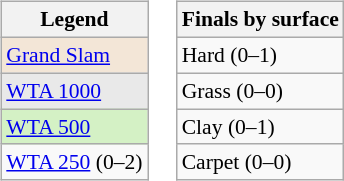<table>
<tr valign=top>
<td><br><table class="wikitable" style="font-size:90%;">
<tr>
<th>Legend</th>
</tr>
<tr>
<td style="background:#f3e6d7;"><a href='#'>Grand Slam</a></td>
</tr>
<tr>
<td style="background:#e9e9e9;"><a href='#'>WTA 1000</a></td>
</tr>
<tr>
<td style="background:#d4f1c5;"><a href='#'>WTA 500</a></td>
</tr>
<tr>
<td><a href='#'>WTA 250</a> (0–2)</td>
</tr>
</table>
</td>
<td><br><table class="wikitable" style="font-size:90%;">
<tr>
<th>Finals by surface</th>
</tr>
<tr>
<td>Hard (0–1)</td>
</tr>
<tr>
<td>Grass (0–0)</td>
</tr>
<tr>
<td>Clay (0–1)</td>
</tr>
<tr>
<td>Carpet (0–0)</td>
</tr>
</table>
</td>
</tr>
</table>
